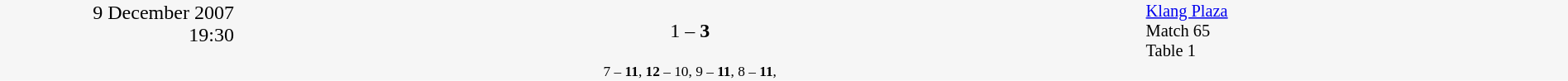<table style="width:100%; background:#f6f6f6;" cellspacing="0">
<tr>
<td rowspan="2" width="15%" style="text-align:right; vertical-align:top;">9 December 2007<br>19:30<br></td>
<td width="25%" style="text-align:right"></td>
<td width="8%" style="text-align:center">1 – <strong>3</strong></td>
<td width="25%"><strong></strong></td>
<td width="27%" style="font-size:85%; vertical-align:top;"><a href='#'>Klang Plaza</a><br>Match 65<br>Table 1</td>
</tr>
<tr width="58%" style="font-size:85%;vertical-align:top;"|>
<td colspan="3" style="font-size:85%; text-align:center; vertical-align:top;">7 – <strong>11</strong>, <strong>12</strong> – 10, 9 – <strong>11</strong>, 8 – <strong>11</strong>,</td>
</tr>
</table>
